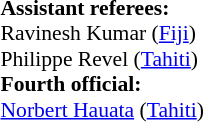<table style="width:100%; font-size:90%;">
<tr>
<td><br><strong>Assistant referees:</strong>
<br>Ravinesh Kumar (<a href='#'>Fiji</a>)
<br>Philippe Revel (<a href='#'>Tahiti</a>)
<br><strong>Fourth official:</strong>
<br><a href='#'>Norbert Hauata</a> (<a href='#'>Tahiti</a>)</td>
</tr>
</table>
